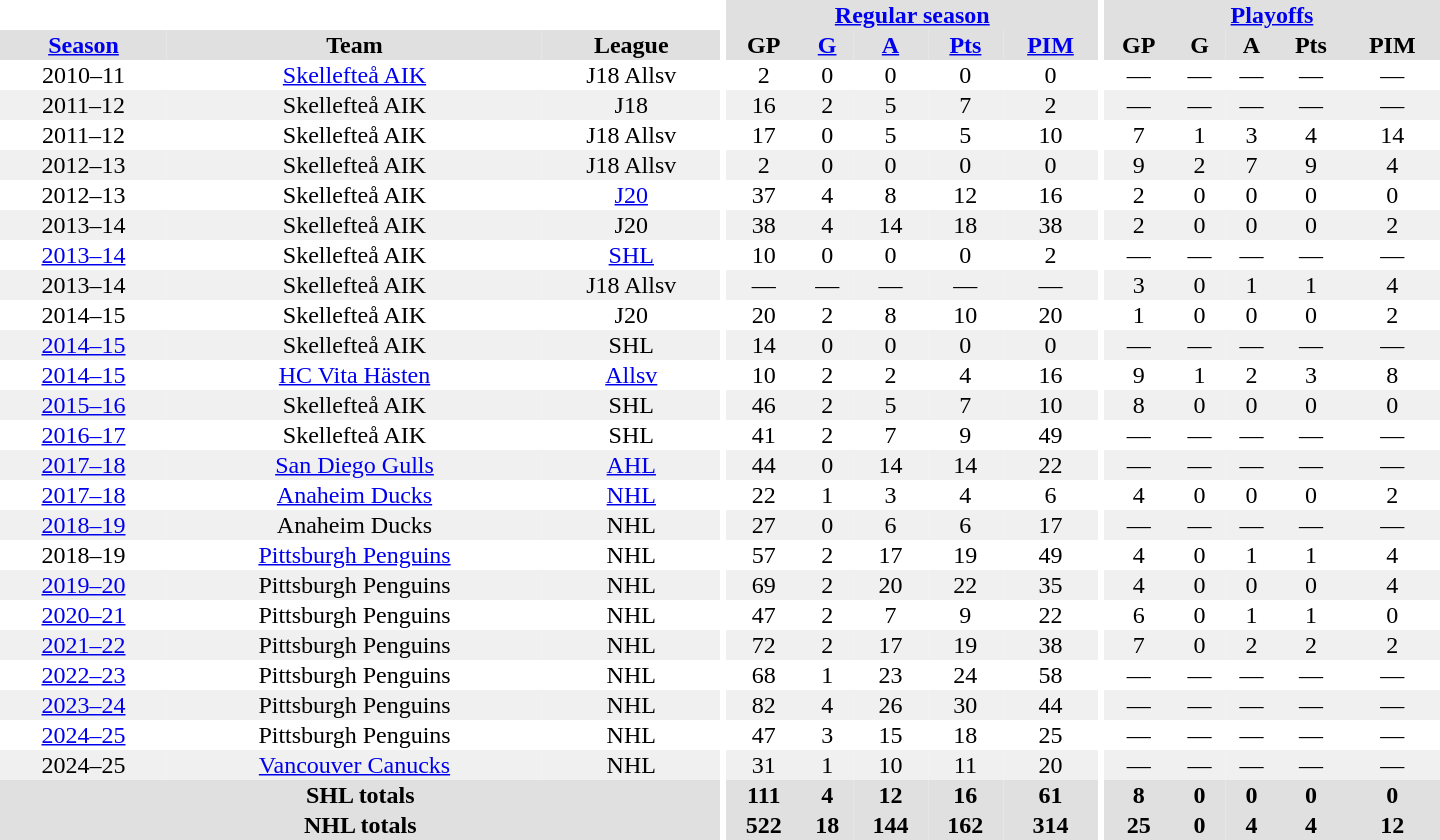<table border="0" cellpadding="1" cellspacing="0" style="text-align:center; width:60em;">
<tr bgcolor="#e0e0e0">
<th colspan="3" bgcolor="#ffffff"></th>
<th rowspan="99" bgcolor="#ffffff"></th>
<th colspan="5"><a href='#'>Regular season</a></th>
<th rowspan="99" bgcolor="#ffffff"></th>
<th colspan="5"><a href='#'>Playoffs</a></th>
</tr>
<tr bgcolor="#e0e0e0">
<th><a href='#'>Season</a></th>
<th>Team</th>
<th>League</th>
<th>GP</th>
<th><a href='#'>G</a></th>
<th><a href='#'>A</a></th>
<th><a href='#'>Pts</a></th>
<th><a href='#'>PIM</a></th>
<th>GP</th>
<th>G</th>
<th>A</th>
<th>Pts</th>
<th>PIM</th>
</tr>
<tr>
<td>2010–11</td>
<td><a href='#'>Skellefteå AIK</a></td>
<td>J18 Allsv</td>
<td>2</td>
<td>0</td>
<td>0</td>
<td>0</td>
<td>0</td>
<td>—</td>
<td>—</td>
<td>—</td>
<td>—</td>
<td>—</td>
</tr>
<tr bgcolor="#f0f0f0">
<td>2011–12</td>
<td>Skellefteå AIK</td>
<td>J18</td>
<td>16</td>
<td>2</td>
<td>5</td>
<td>7</td>
<td>2</td>
<td>—</td>
<td>—</td>
<td>—</td>
<td>—</td>
<td>—</td>
</tr>
<tr>
<td>2011–12</td>
<td>Skellefteå AIK</td>
<td>J18 Allsv</td>
<td>17</td>
<td>0</td>
<td>5</td>
<td>5</td>
<td>10</td>
<td>7</td>
<td>1</td>
<td>3</td>
<td>4</td>
<td>14</td>
</tr>
<tr bgcolor="#f0f0f0">
<td>2012–13</td>
<td>Skellefteå AIK</td>
<td>J18 Allsv</td>
<td>2</td>
<td>0</td>
<td>0</td>
<td>0</td>
<td>0</td>
<td>9</td>
<td>2</td>
<td>7</td>
<td>9</td>
<td>4</td>
</tr>
<tr>
<td>2012–13</td>
<td>Skellefteå AIK</td>
<td><a href='#'>J20</a></td>
<td>37</td>
<td>4</td>
<td>8</td>
<td>12</td>
<td>16</td>
<td>2</td>
<td>0</td>
<td>0</td>
<td>0</td>
<td>0</td>
</tr>
<tr bgcolor="#f0f0f0">
<td>2013–14</td>
<td>Skellefteå AIK</td>
<td>J20</td>
<td>38</td>
<td>4</td>
<td>14</td>
<td>18</td>
<td>38</td>
<td>2</td>
<td>0</td>
<td>0</td>
<td>0</td>
<td>2</td>
</tr>
<tr>
<td><a href='#'>2013–14</a></td>
<td>Skellefteå AIK</td>
<td><a href='#'>SHL</a></td>
<td>10</td>
<td>0</td>
<td>0</td>
<td>0</td>
<td>2</td>
<td>—</td>
<td>—</td>
<td>—</td>
<td>—</td>
<td>—</td>
</tr>
<tr bgcolor="#f0f0f0">
<td>2013–14</td>
<td>Skellefteå AIK</td>
<td>J18 Allsv</td>
<td>—</td>
<td>—</td>
<td>—</td>
<td>—</td>
<td>—</td>
<td>3</td>
<td>0</td>
<td>1</td>
<td>1</td>
<td>4</td>
</tr>
<tr>
<td>2014–15</td>
<td>Skellefteå AIK</td>
<td>J20</td>
<td>20</td>
<td>2</td>
<td>8</td>
<td>10</td>
<td>20</td>
<td>1</td>
<td>0</td>
<td>0</td>
<td>0</td>
<td>2</td>
</tr>
<tr bgcolor="#f0f0f0">
<td><a href='#'>2014–15</a></td>
<td>Skellefteå AIK</td>
<td>SHL</td>
<td>14</td>
<td>0</td>
<td>0</td>
<td>0</td>
<td>0</td>
<td>—</td>
<td>—</td>
<td>—</td>
<td>—</td>
<td>—</td>
</tr>
<tr>
<td><a href='#'>2014–15</a></td>
<td><a href='#'>HC Vita Hästen</a></td>
<td><a href='#'>Allsv</a></td>
<td>10</td>
<td>2</td>
<td>2</td>
<td>4</td>
<td>16</td>
<td>9</td>
<td>1</td>
<td>2</td>
<td>3</td>
<td>8</td>
</tr>
<tr bgcolor="#f0f0f0">
<td><a href='#'>2015–16</a></td>
<td>Skellefteå AIK</td>
<td>SHL</td>
<td>46</td>
<td>2</td>
<td>5</td>
<td>7</td>
<td>10</td>
<td>8</td>
<td>0</td>
<td>0</td>
<td>0</td>
<td>0</td>
</tr>
<tr>
<td><a href='#'>2016–17</a></td>
<td>Skellefteå AIK</td>
<td>SHL</td>
<td>41</td>
<td>2</td>
<td>7</td>
<td>9</td>
<td>49</td>
<td>—</td>
<td>—</td>
<td>—</td>
<td>—</td>
<td>—</td>
</tr>
<tr bgcolor="#f0f0f0">
<td><a href='#'>2017–18</a></td>
<td><a href='#'>San Diego Gulls</a></td>
<td><a href='#'>AHL</a></td>
<td>44</td>
<td>0</td>
<td>14</td>
<td>14</td>
<td>22</td>
<td>—</td>
<td>—</td>
<td>—</td>
<td>—</td>
<td>—</td>
</tr>
<tr>
<td><a href='#'>2017–18</a></td>
<td><a href='#'>Anaheim Ducks</a></td>
<td><a href='#'>NHL</a></td>
<td>22</td>
<td>1</td>
<td>3</td>
<td>4</td>
<td>6</td>
<td>4</td>
<td>0</td>
<td>0</td>
<td>0</td>
<td>2</td>
</tr>
<tr bgcolor="#f0f0f0">
<td><a href='#'>2018–19</a></td>
<td>Anaheim Ducks</td>
<td>NHL</td>
<td>27</td>
<td>0</td>
<td>6</td>
<td>6</td>
<td>17</td>
<td>—</td>
<td>—</td>
<td>—</td>
<td>—</td>
<td>—</td>
</tr>
<tr>
<td>2018–19</td>
<td><a href='#'>Pittsburgh Penguins</a></td>
<td>NHL</td>
<td>57</td>
<td>2</td>
<td>17</td>
<td>19</td>
<td>49</td>
<td>4</td>
<td>0</td>
<td>1</td>
<td>1</td>
<td>4</td>
</tr>
<tr bgcolor="#f0f0f0">
<td><a href='#'>2019–20</a></td>
<td>Pittsburgh Penguins</td>
<td>NHL</td>
<td>69</td>
<td>2</td>
<td>20</td>
<td>22</td>
<td>35</td>
<td>4</td>
<td>0</td>
<td>0</td>
<td>0</td>
<td>4</td>
</tr>
<tr>
<td><a href='#'>2020–21</a></td>
<td>Pittsburgh Penguins</td>
<td>NHL</td>
<td>47</td>
<td>2</td>
<td>7</td>
<td>9</td>
<td>22</td>
<td>6</td>
<td>0</td>
<td>1</td>
<td>1</td>
<td>0</td>
</tr>
<tr bgcolor="#f0f0f0">
<td><a href='#'>2021–22</a></td>
<td>Pittsburgh Penguins</td>
<td>NHL</td>
<td>72</td>
<td>2</td>
<td>17</td>
<td>19</td>
<td>38</td>
<td>7</td>
<td>0</td>
<td>2</td>
<td>2</td>
<td>2</td>
</tr>
<tr>
<td><a href='#'>2022–23</a></td>
<td>Pittsburgh Penguins</td>
<td>NHL</td>
<td>68</td>
<td>1</td>
<td>23</td>
<td>24</td>
<td>58</td>
<td>—</td>
<td>—</td>
<td>—</td>
<td>—</td>
<td>—</td>
</tr>
<tr bgcolor="#f0f0f0">
<td><a href='#'>2023–24</a></td>
<td>Pittsburgh Penguins</td>
<td>NHL</td>
<td>82</td>
<td>4</td>
<td>26</td>
<td>30</td>
<td>44</td>
<td>—</td>
<td>—</td>
<td>—</td>
<td>—</td>
<td>—</td>
</tr>
<tr>
<td><a href='#'>2024–25</a></td>
<td>Pittsburgh Penguins</td>
<td>NHL</td>
<td>47</td>
<td>3</td>
<td>15</td>
<td>18</td>
<td>25</td>
<td>—</td>
<td>—</td>
<td>—</td>
<td>—</td>
<td>—</td>
</tr>
<tr bgcolor="#f0f0f0">
<td>2024–25</td>
<td><a href='#'>Vancouver Canucks</a></td>
<td>NHL</td>
<td>31</td>
<td>1</td>
<td>10</td>
<td>11</td>
<td>20</td>
<td>—</td>
<td>—</td>
<td>—</td>
<td>—</td>
<td>—</td>
</tr>
<tr bgcolor="#e0e0e0">
<th colspan="3">SHL totals</th>
<th>111</th>
<th>4</th>
<th>12</th>
<th>16</th>
<th>61</th>
<th>8</th>
<th>0</th>
<th>0</th>
<th>0</th>
<th>0</th>
</tr>
<tr bgcolor="#e0e0e0">
<th colspan="3">NHL totals</th>
<th>522</th>
<th>18</th>
<th>144</th>
<th>162</th>
<th>314</th>
<th>25</th>
<th>0</th>
<th>4</th>
<th>4</th>
<th>12</th>
</tr>
</table>
